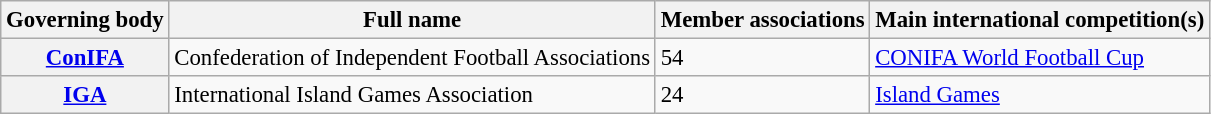<table class="wikitable sortable" style="font-size: 95%;">
<tr>
<th scope="row">Governing body</th>
<th scope="row">Full name</th>
<th scope="row">Member associations</th>
<th scope="row">Main international competition(s)</th>
</tr>
<tr>
<th scope="row"><a href='#'>ConIFA</a></th>
<td>Confederation of Independent Football Associations</td>
<td>54</td>
<td><a href='#'>CONIFA World Football Cup</a></td>
</tr>
<tr>
<th scope="row"><a href='#'>IGA</a></th>
<td>International Island Games Association</td>
<td>24</td>
<td><a href='#'>Island Games</a></td>
</tr>
</table>
